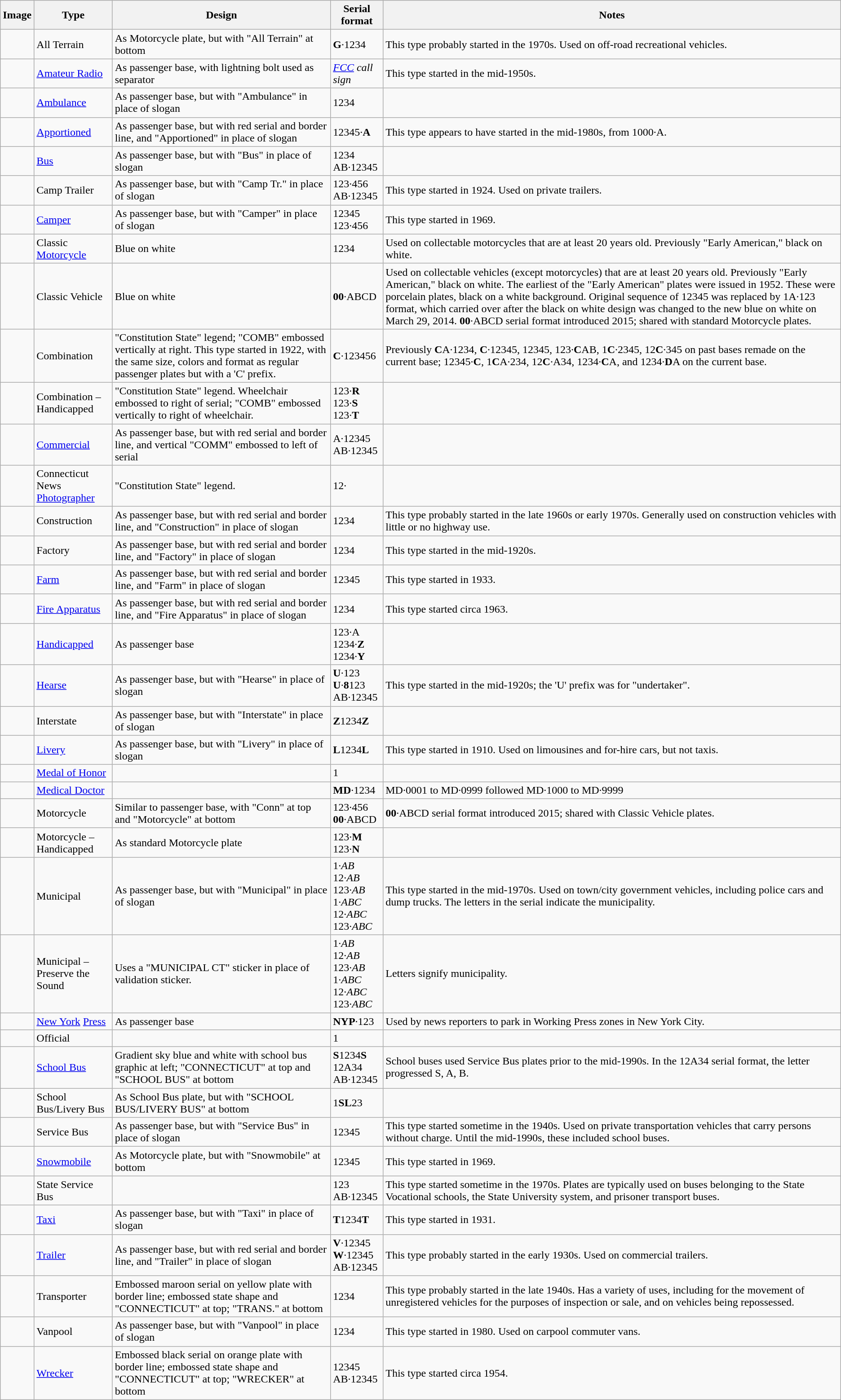<table class="wikitable">
<tr>
<th>Image</th>
<th>Type</th>
<th>Design</th>
<th>Serial<br>format</th>
<th>Notes</th>
</tr>
<tr>
<td></td>
<td>All Terrain</td>
<td>As Motorcycle plate, but with "All Terrain" at bottom</td>
<td><strong>G</strong>·1234</td>
<td>This type probably started in the 1970s. Used on off-road recreational vehicles.</td>
</tr>
<tr>
<td></td>
<td><a href='#'>Amateur Radio</a></td>
<td>As passenger base, with lightning bolt used as separator</td>
<td><em><a href='#'>FCC</a> call sign</em></td>
<td>This type started in the mid-1950s.</td>
</tr>
<tr>
<td></td>
<td><a href='#'>Ambulance</a></td>
<td>As passenger base, but with "Ambulance" in place of slogan</td>
<td>1234</td>
<td></td>
</tr>
<tr>
<td></td>
<td><a href='#'>Apportioned</a></td>
<td>As passenger base, but with red serial and border line, and "Apportioned" in place of slogan</td>
<td>12345·<strong>A</strong></td>
<td>This type appears to have started in the mid-1980s, from 1000·A.</td>
</tr>
<tr>
<td></td>
<td><a href='#'>Bus</a></td>
<td>As passenger base, but with "Bus" in place of slogan</td>
<td>1234<br>AB·12345</td>
<td></td>
</tr>
<tr>
<td></td>
<td>Camp Trailer</td>
<td>As passenger base, but with "Camp Tr." in place of slogan</td>
<td>123·456<br>AB·12345</td>
<td>This type started in 1924. Used on private trailers.</td>
</tr>
<tr>
<td></td>
<td><a href='#'>Camper</a></td>
<td>As passenger base, but with "Camper" in place of slogan</td>
<td>12345<br>123·456</td>
<td>This type started in 1969.</td>
</tr>
<tr>
<td></td>
<td>Classic <a href='#'>Motorcycle</a></td>
<td>Blue on white</td>
<td>1234</td>
<td>Used on collectable motorcycles that are at least 20 years old. Previously "Early American," black on white.</td>
</tr>
<tr>
<td></td>
<td>Classic Vehicle</td>
<td>Blue on white</td>
<td><strong>00</strong>·ABCD</td>
<td>Used on collectable vehicles (except motorcycles) that are at least 20 years old. Previously "Early American," black on white. The earliest of the "Early American" plates were issued in 1952. These were porcelain plates, black on a white background. Original sequence of 12345 was replaced by 1A·123 format, which carried over after the black on white design was changed to the new blue on white on March 29, 2014. <strong>00</strong>·ABCD serial format introduced 2015; shared with standard Motorcycle plates.</td>
</tr>
<tr>
<td></td>
<td>Combination</td>
<td>"Constitution State" legend; "COMB" embossed vertically at right. This type started in 1922, with the same size, colors and format as regular passenger plates but with a 'C' prefix.</td>
<td><strong>C</strong>·123456</td>
<td>Previously <strong>C</strong>A·1234, <strong>C</strong>·12345, 12345, 123·<strong>C</strong>AB, 1<strong>C</strong>·2345, 12<strong>C</strong>·345 on past bases remade on the current base; 12345·<strong>C</strong>, 1<strong>C</strong>A·234, 12<strong>C</strong>·A34, 1234·<strong>C</strong>A, and 1234·<strong>D</strong>A on the current base.</td>
</tr>
<tr>
<td></td>
<td>Combination – Handicapped</td>
<td>"Constitution State" legend. Wheelchair embossed to right of serial; "COMB" embossed vertically to right of wheelchair.</td>
<td>123·<strong>R</strong><br>123·<strong>S</strong><br>123·<strong>T</strong></td>
<td></td>
</tr>
<tr>
<td></td>
<td><a href='#'>Commercial</a></td>
<td>As passenger base, but with red serial and border line, and vertical "COMM" embossed to left of serial</td>
<td>A·12345<br>AB·12345</td>
<td></td>
</tr>
<tr>
<td></td>
<td>Connecticut News <a href='#'>Photographer</a></td>
<td>"Constitution State" legend.</td>
<td>12·</td>
<td></td>
</tr>
<tr>
<td></td>
<td>Construction</td>
<td>As passenger base, but with red serial and border line, and "Construction" in place of slogan</td>
<td>1234</td>
<td>This type probably started in the late 1960s or early 1970s. Generally used on construction vehicles with little or no highway use.</td>
</tr>
<tr>
<td></td>
<td>Factory</td>
<td>As passenger base, but with red serial and border line, and "Factory" in place of slogan</td>
<td>1234</td>
<td>This type started in the mid-1920s.</td>
</tr>
<tr>
<td></td>
<td><a href='#'>Farm</a></td>
<td>As passenger base, but with red serial and border line, and "Farm" in place of slogan</td>
<td>12345</td>
<td>This type started in 1933.</td>
</tr>
<tr>
<td></td>
<td><a href='#'>Fire Apparatus</a></td>
<td>As passenger base, but with red serial and border line, and "Fire Apparatus" in place of slogan</td>
<td>1234</td>
<td>This type started circa 1963.</td>
</tr>
<tr>
<td></td>
<td><a href='#'>Handicapped</a></td>
<td>As passenger base</td>
<td>123·A <br>1234·<strong>Z</strong> <br>1234·<strong>Y</strong> </td>
<td></td>
</tr>
<tr>
<td></td>
<td><a href='#'>Hearse</a></td>
<td>As passenger base, but with "Hearse" in place of slogan</td>
<td><strong>U</strong>·123<br><strong>U</strong>·<strong>8</strong>123<br>AB·12345</td>
<td>This type started in the mid-1920s; the 'U' prefix was for "undertaker".</td>
</tr>
<tr>
<td></td>
<td>Interstate</td>
<td>As passenger base, but with "Interstate" in place of slogan</td>
<td><strong>Z</strong>1234<strong>Z</strong></td>
<td></td>
</tr>
<tr>
<td></td>
<td><a href='#'>Livery</a></td>
<td>As passenger base, but with "Livery" in place of slogan</td>
<td><strong>L</strong>1234<strong>L</strong></td>
<td>This type started in 1910. Used on limousines and for-hire cars, but not taxis.</td>
</tr>
<tr>
<td></td>
<td><a href='#'>Medal of Honor</a></td>
<td></td>
<td>1</td>
<td></td>
</tr>
<tr>
<td></td>
<td><a href='#'>Medical Doctor</a></td>
<td></td>
<td><strong>MD</strong>·1234</td>
<td>MD·0001 to MD·0999 followed MD·1000 to MD·9999</td>
</tr>
<tr>
<td></td>
<td>Motorcycle</td>
<td>Similar to passenger base, with "Conn" at top and "Motorcycle" at bottom</td>
<td>123·456<br><strong>00</strong>·ABCD</td>
<td><strong>00</strong>·ABCD serial format introduced 2015; shared with Classic Vehicle plates.</td>
</tr>
<tr>
<td></td>
<td>Motorcycle – Handicapped</td>
<td>As standard Motorcycle plate</td>
<td>123·<strong>M</strong> <br>123·<strong>N</strong> </td>
<td></td>
</tr>
<tr>
<td></td>
<td>Municipal</td>
<td>As passenger base, but with "Municipal" in place of slogan</td>
<td>1·<em>AB</em><br>12·<em>AB</em><br>123·<em>AB</em><br>1·<em>ABC</em><br>12·<em>ABC</em><br>123·<em>ABC</em></td>
<td>This type started in the mid-1970s. Used on town/city government vehicles, including police cars and dump trucks. The letters in the serial indicate the municipality.</td>
</tr>
<tr>
<td></td>
<td>Municipal – Preserve the Sound</td>
<td>Uses a "MUNICIPAL CT" sticker in place of validation sticker.</td>
<td>1·<em>AB</em><br>12·<em>AB</em><br>123·<em>AB</em><br>1·<em>ABC</em><br>12·<em>ABC</em><br>123·<em>ABC</em></td>
<td>Letters signify municipality.</td>
</tr>
<tr>
<td></td>
<td><a href='#'>New York</a> <a href='#'>Press</a></td>
<td>As passenger base</td>
<td><strong>NYP</strong>·123</td>
<td>Used by news reporters to park in Working Press zones in New York City.</td>
</tr>
<tr>
<td></td>
<td>Official</td>
<td></td>
<td>1</td>
<td></td>
</tr>
<tr>
<td></td>
<td><a href='#'>School Bus</a></td>
<td>Gradient sky blue and white with school bus graphic at left; "CONNECTICUT" at top and "SCHOOL BUS" at bottom</td>
<td><strong>S</strong>1234<strong>S</strong><br>12A34<br>AB·12345</td>
<td>School buses used Service Bus plates prior to the mid-1990s. In the 12A34 serial format, the letter progressed S, A, B.</td>
</tr>
<tr>
<td></td>
<td>School Bus/Livery Bus</td>
<td>As School Bus plate, but with "SCHOOL BUS/LIVERY BUS" at bottom</td>
<td>1<strong>SL</strong>23</td>
<td></td>
</tr>
<tr>
<td></td>
<td>Service Bus</td>
<td>As passenger base, but with "Service Bus" in place of slogan</td>
<td>12345</td>
<td>This type started sometime in the 1940s. Used on private transportation vehicles that carry persons without charge. Until the mid-1990s, these included school buses.</td>
</tr>
<tr>
<td></td>
<td><a href='#'>Snowmobile</a></td>
<td>As Motorcycle plate, but with "Snowmobile" at bottom</td>
<td>12345</td>
<td>This type started in 1969.</td>
</tr>
<tr>
<td></td>
<td>State Service Bus</td>
<td></td>
<td>123<br>AB·12345</td>
<td>This type started sometime in the 1970s. Plates are typically used on buses belonging to the State Vocational schools, the State University system, and prisoner transport buses.</td>
</tr>
<tr>
<td></td>
<td><a href='#'>Taxi</a></td>
<td>As passenger base, but with "Taxi" in place of slogan</td>
<td><strong>T</strong>1234<strong>T</strong></td>
<td>This type started in 1931.</td>
</tr>
<tr>
<td></td>
<td><a href='#'>Trailer</a></td>
<td>As passenger base, but with red serial and border line, and "Trailer" in place of slogan</td>
<td><strong>V</strong>·12345<br><strong>W</strong>·12345<br>AB·12345</td>
<td>This type probably started in the early 1930s. Used on commercial trailers.</td>
</tr>
<tr>
<td></td>
<td>Transporter</td>
<td>Embossed maroon serial on yellow plate with border line; embossed state shape and "CONNECTICUT" at top; "TRANS." at bottom</td>
<td>1234</td>
<td>This type probably started in the late 1940s. Has a variety of uses, including for the movement of unregistered vehicles for the purposes of inspection or sale, and on vehicles being repossessed.</td>
</tr>
<tr>
<td></td>
<td>Vanpool</td>
<td>As passenger base, but with "Vanpool" in place of slogan</td>
<td>1234</td>
<td>This type started in 1980. Used on carpool commuter vans.</td>
</tr>
<tr>
<td></td>
<td><a href='#'>Wrecker</a></td>
<td>Embossed black serial on orange plate with border line; embossed state shape and "CONNECTICUT" at top; "WRECKER" at bottom</td>
<td>12345<br>AB·12345</td>
<td>This type started circa 1954.</td>
</tr>
</table>
